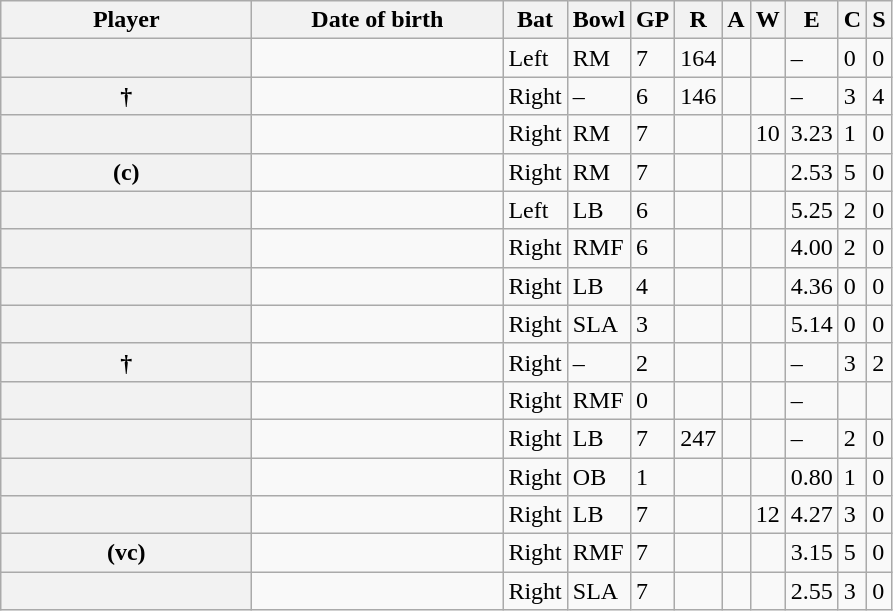<table class="wikitable sortable plainrowheaders">
<tr>
<th scope="col" width="160">Player</th>
<th scope="col" width="160">Date of birth</th>
<th scope="col">Bat</th>
<th scope="col">Bowl</th>
<th scope="col">GP</th>
<th scope="col">R</th>
<th scope="col">A</th>
<th scope="col">W</th>
<th scope="col">E</th>
<th scope="col">C</th>
<th scope="col">S</th>
</tr>
<tr>
<th scope="row"></th>
<td></td>
<td>Left</td>
<td>RM</td>
<td>7</td>
<td>164</td>
<td></td>
<td></td>
<td>–</td>
<td>0</td>
<td>0</td>
</tr>
<tr>
<th scope="row">†</th>
<td></td>
<td>Right</td>
<td>–</td>
<td>6</td>
<td>146</td>
<td></td>
<td></td>
<td>–</td>
<td>3</td>
<td>4</td>
</tr>
<tr>
<th scope="row"></th>
<td></td>
<td>Right</td>
<td>RM</td>
<td>7</td>
<td></td>
<td></td>
<td>10</td>
<td>3.23</td>
<td>1</td>
<td>0</td>
</tr>
<tr>
<th scope="row"> (c)</th>
<td></td>
<td>Right</td>
<td>RM</td>
<td>7</td>
<td></td>
<td></td>
<td></td>
<td>2.53</td>
<td>5</td>
<td>0</td>
</tr>
<tr>
<th scope="row"></th>
<td></td>
<td>Left</td>
<td>LB</td>
<td>6</td>
<td></td>
<td></td>
<td></td>
<td>5.25</td>
<td>2</td>
<td>0</td>
</tr>
<tr>
<th scope="row"></th>
<td></td>
<td>Right</td>
<td>RMF</td>
<td>6</td>
<td></td>
<td></td>
<td></td>
<td>4.00</td>
<td>2</td>
<td>0</td>
</tr>
<tr>
<th scope="row"></th>
<td></td>
<td>Right</td>
<td>LB</td>
<td>4</td>
<td></td>
<td></td>
<td></td>
<td>4.36</td>
<td>0</td>
<td>0</td>
</tr>
<tr>
<th scope="row"></th>
<td></td>
<td>Right</td>
<td>SLA</td>
<td>3</td>
<td></td>
<td></td>
<td></td>
<td>5.14</td>
<td>0</td>
<td>0</td>
</tr>
<tr>
<th scope="row">†</th>
<td></td>
<td>Right</td>
<td>–</td>
<td>2</td>
<td></td>
<td></td>
<td></td>
<td>–</td>
<td>3</td>
<td>2</td>
</tr>
<tr>
<th scope="row"></th>
<td></td>
<td>Right</td>
<td>RMF</td>
<td>0</td>
<td></td>
<td></td>
<td></td>
<td>–</td>
<td></td>
<td></td>
</tr>
<tr>
<th scope="row"></th>
<td></td>
<td>Right</td>
<td>LB</td>
<td>7</td>
<td>247</td>
<td></td>
<td></td>
<td>–</td>
<td>2</td>
<td>0</td>
</tr>
<tr>
<th scope="row"></th>
<td></td>
<td>Right</td>
<td>OB</td>
<td>1</td>
<td></td>
<td></td>
<td></td>
<td>0.80</td>
<td>1</td>
<td>0</td>
</tr>
<tr>
<th scope="row"></th>
<td></td>
<td>Right</td>
<td>LB</td>
<td>7</td>
<td></td>
<td></td>
<td>12</td>
<td>4.27</td>
<td>3</td>
<td>0</td>
</tr>
<tr>
<th scope="row"> (vc)</th>
<td></td>
<td>Right</td>
<td>RMF</td>
<td>7</td>
<td></td>
<td></td>
<td></td>
<td>3.15</td>
<td>5</td>
<td>0</td>
</tr>
<tr>
<th scope="row"></th>
<td></td>
<td>Right</td>
<td>SLA</td>
<td>7</td>
<td></td>
<td></td>
<td></td>
<td>2.55</td>
<td>3</td>
<td>0</td>
</tr>
</table>
